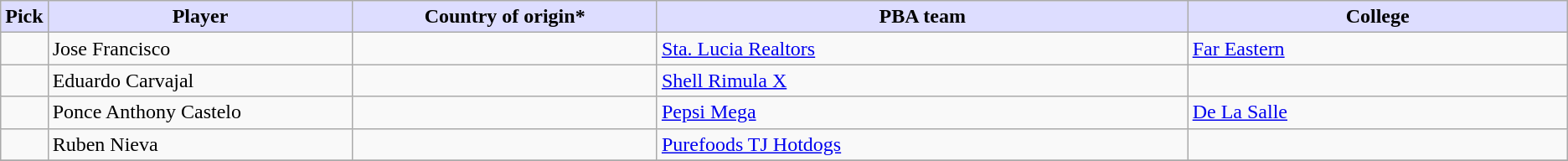<table class="wikitable">
<tr>
<th style="background:#DDDDFF;">Pick</th>
<th style="background:#DDDDFF;" width="20%">Player</th>
<th style="background:#DDDDFF;" width="20%">Country of origin*</th>
<th style="background:#DDDDFF;" width="35%">PBA team</th>
<th style="background:#DDDDFF;" width="25%">College</th>
</tr>
<tr>
<td align=center></td>
<td>Jose Francisco</td>
<td></td>
<td><a href='#'>Sta. Lucia Realtors</a></td>
<td><a href='#'>Far Eastern</a></td>
</tr>
<tr>
<td align=center></td>
<td>Eduardo Carvajal</td>
<td></td>
<td><a href='#'>Shell Rimula X</a></td>
<td></td>
</tr>
<tr>
<td align=center></td>
<td>Ponce Anthony Castelo</td>
<td></td>
<td><a href='#'>Pepsi Mega</a></td>
<td><a href='#'>De La Salle</a></td>
</tr>
<tr>
<td align=center></td>
<td>Ruben Nieva</td>
<td></td>
<td><a href='#'>Purefoods TJ Hotdogs</a></td>
<td></td>
</tr>
<tr>
</tr>
</table>
